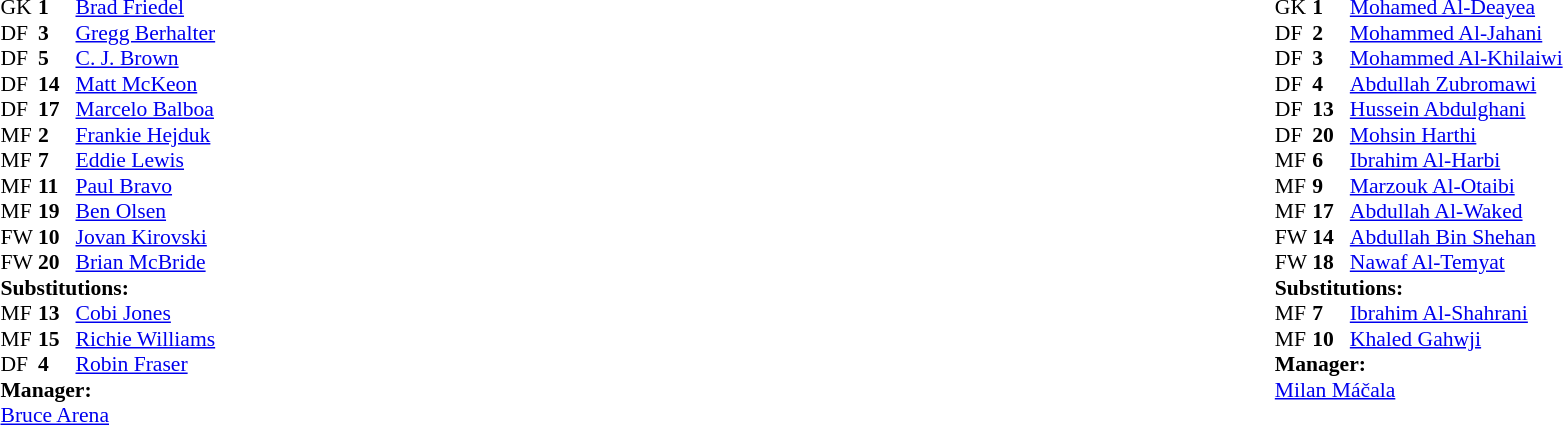<table width="100%">
<tr>
<td valign="top" width="50%"><br><table style="font-size: 90%" cellspacing="0" cellpadding="0">
<tr>
<th width=25></th>
<th width=25></th>
</tr>
<tr>
<td>GK</td>
<td><strong>1</strong></td>
<td><a href='#'>Brad Friedel</a></td>
</tr>
<tr>
<td>DF</td>
<td><strong>3</strong></td>
<td><a href='#'>Gregg Berhalter</a></td>
<td></td>
<td></td>
</tr>
<tr>
<td>DF</td>
<td><strong>5</strong></td>
<td><a href='#'>C. J. Brown</a></td>
<td></td>
</tr>
<tr>
<td>DF</td>
<td><strong>14</strong></td>
<td><a href='#'>Matt McKeon</a></td>
<td></td>
</tr>
<tr>
<td>DF</td>
<td><strong>17</strong></td>
<td><a href='#'>Marcelo Balboa</a></td>
</tr>
<tr>
<td>MF</td>
<td><strong>2</strong></td>
<td><a href='#'>Frankie Hejduk</a></td>
<td></td>
</tr>
<tr>
<td>MF</td>
<td><strong>7</strong></td>
<td><a href='#'>Eddie Lewis</a></td>
</tr>
<tr>
<td>MF</td>
<td><strong>11</strong></td>
<td><a href='#'>Paul Bravo</a></td>
<td></td>
<td></td>
</tr>
<tr>
<td>MF</td>
<td><strong>19</strong></td>
<td><a href='#'>Ben Olsen</a></td>
</tr>
<tr>
<td>FW</td>
<td><strong>10</strong></td>
<td><a href='#'>Jovan Kirovski</a></td>
<td></td>
<td></td>
</tr>
<tr>
<td>FW</td>
<td><strong>20</strong></td>
<td><a href='#'>Brian McBride</a></td>
</tr>
<tr>
<td colspan=3><strong>Substitutions:</strong></td>
</tr>
<tr>
<td>MF</td>
<td><strong>13</strong></td>
<td><a href='#'>Cobi Jones</a></td>
<td></td>
<td></td>
</tr>
<tr>
<td>MF</td>
<td><strong>15</strong></td>
<td><a href='#'>Richie Williams</a></td>
<td></td>
<td></td>
</tr>
<tr>
<td>DF</td>
<td><strong>4</strong></td>
<td><a href='#'>Robin Fraser</a></td>
<td></td>
<td></td>
</tr>
<tr>
<td colspan=3><strong>Manager:</strong></td>
</tr>
<tr>
<td colspan=3><a href='#'>Bruce Arena</a></td>
</tr>
</table>
</td>
<td valign="top"></td>
<td valign="top" width="50%"><br><table style="font-size: 90%" cellspacing="0" cellpadding="0" align="center">
<tr>
<th width=25></th>
<th width=25></th>
</tr>
<tr>
<td>GK</td>
<td><strong>1</strong></td>
<td><a href='#'>Mohamed Al-Deayea</a></td>
</tr>
<tr>
<td>DF</td>
<td><strong>2</strong></td>
<td><a href='#'>Mohammed Al-Jahani</a></td>
<td></td>
<td></td>
</tr>
<tr>
<td>DF</td>
<td><strong>3</strong></td>
<td><a href='#'>Mohammed Al-Khilaiwi</a></td>
</tr>
<tr>
<td>DF</td>
<td><strong>4</strong></td>
<td><a href='#'>Abdullah Zubromawi</a></td>
</tr>
<tr>
<td>DF</td>
<td><strong>13</strong></td>
<td><a href='#'>Hussein Abdulghani</a></td>
</tr>
<tr>
<td>DF</td>
<td><strong>20</strong></td>
<td><a href='#'>Mohsin Harthi</a></td>
</tr>
<tr>
<td>MF</td>
<td><strong>6</strong></td>
<td><a href='#'>Ibrahim Al-Harbi</a></td>
<td></td>
<td></td>
</tr>
<tr>
<td>MF</td>
<td><strong>9</strong></td>
<td><a href='#'>Marzouk Al-Otaibi</a></td>
</tr>
<tr>
<td>MF</td>
<td><strong>17</strong></td>
<td><a href='#'>Abdullah Al-Waked</a></td>
</tr>
<tr>
<td>FW</td>
<td><strong>14</strong></td>
<td><a href='#'>Abdullah Bin Shehan</a></td>
<td></td>
</tr>
<tr>
<td>FW</td>
<td><strong>18</strong></td>
<td><a href='#'>Nawaf Al-Temyat</a></td>
<td></td>
</tr>
<tr>
<td colspan=3><strong>Substitutions:</strong></td>
</tr>
<tr>
<td>MF</td>
<td><strong>7</strong></td>
<td><a href='#'>Ibrahim Al-Shahrani</a></td>
<td></td>
<td></td>
</tr>
<tr>
<td>MF</td>
<td><strong>10</strong></td>
<td><a href='#'>Khaled Gahwji</a></td>
<td></td>
<td></td>
</tr>
<tr>
<td colspan=3><strong>Manager:</strong></td>
</tr>
<tr>
<td colspan=3> <a href='#'>Milan Máčala</a></td>
</tr>
</table>
</td>
</tr>
</table>
